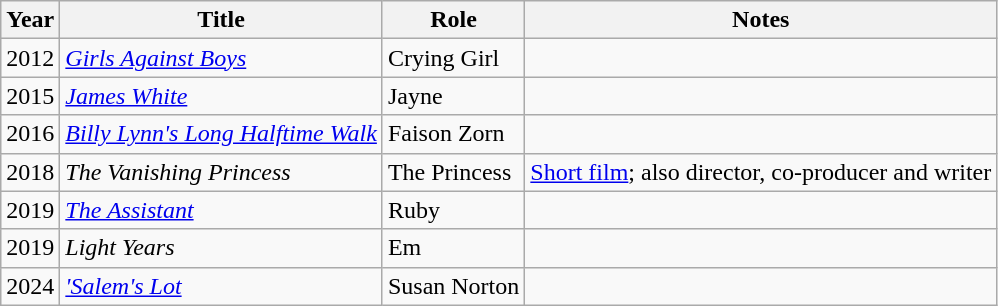<table class="wikitable">
<tr>
<th>Year</th>
<th>Title</th>
<th>Role</th>
<th>Notes</th>
</tr>
<tr>
<td>2012</td>
<td><em><a href='#'>Girls Against Boys</a></em></td>
<td>Crying Girl</td>
<td></td>
</tr>
<tr>
<td>2015</td>
<td><em><a href='#'>James White</a></em></td>
<td>Jayne</td>
<td></td>
</tr>
<tr>
<td>2016</td>
<td><em><a href='#'>Billy Lynn's Long Halftime Walk</a></em></td>
<td>Faison Zorn</td>
<td></td>
</tr>
<tr>
<td>2018</td>
<td><em>The Vanishing Princess</em></td>
<td>The Princess</td>
<td><a href='#'>Short film</a>; also director, co-producer and writer</td>
</tr>
<tr>
<td>2019</td>
<td><em><a href='#'>The Assistant</a></em></td>
<td>Ruby</td>
<td></td>
</tr>
<tr>
<td>2019</td>
<td><em>Light Years</em></td>
<td>Em</td>
<td></td>
</tr>
<tr>
<td>2024</td>
<td><em><a href='#'>'Salem's Lot</a></em></td>
<td>Susan Norton</td>
<td></td>
</tr>
</table>
